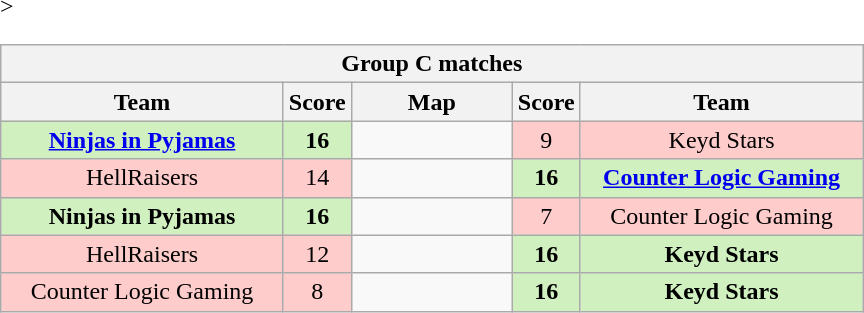<table class="wikitable" style="text-align: center;">
<tr>
<th colspan=5>Group C matches</th>
</tr>
<tr <noinclude>>
<th width="181px">Team</th>
<th width="20px">Score</th>
<th width="100px">Map</th>
<th width="20px">Score</th>
<th width="181px">Team</noinclude></th>
</tr>
<tr>
<td style="background: #D0F0C0;"><strong><a href='#'>Ninjas in Pyjamas</a></strong></td>
<td style="background: #D0F0C0;"><strong>16</strong></td>
<td></td>
<td style="background: #FFCCCC;">9</td>
<td style="background: #FFCCCC;">Keyd Stars</td>
</tr>
<tr>
<td style="background: #FFCCCC;">HellRaisers</td>
<td style="background: #FFCCCC;">14</td>
<td></td>
<td style="background: #D0F0C0;"><strong>16</strong></td>
<td style="background: #D0F0C0;"><strong><a href='#'>Counter Logic Gaming</a></strong></td>
</tr>
<tr>
<td style="background: #D0F0C0;"><strong>Ninjas in Pyjamas</strong></td>
<td style="background: #D0F0C0;"><strong>16</strong></td>
<td></td>
<td style="background: #FFCCCC;">7</td>
<td style="background: #FFCCCC;">Counter Logic Gaming</td>
</tr>
<tr>
<td style="background: #FFCCCC;">HellRaisers</td>
<td style="background: #FFCCCC;">12</td>
<td></td>
<td style="background: #D0F0C0;"><strong>16</strong></td>
<td style="background: #D0F0C0;"><strong>Keyd Stars</strong></td>
</tr>
<tr>
<td style="background: #FFCCCC;">Counter Logic Gaming</td>
<td style="background: #FFCCCC;">8</td>
<td></td>
<td style="background: #D0F0C0;"><strong>16</strong></td>
<td style="background: #D0F0C0;"><strong>Keyd Stars</strong></td>
</tr>
</table>
